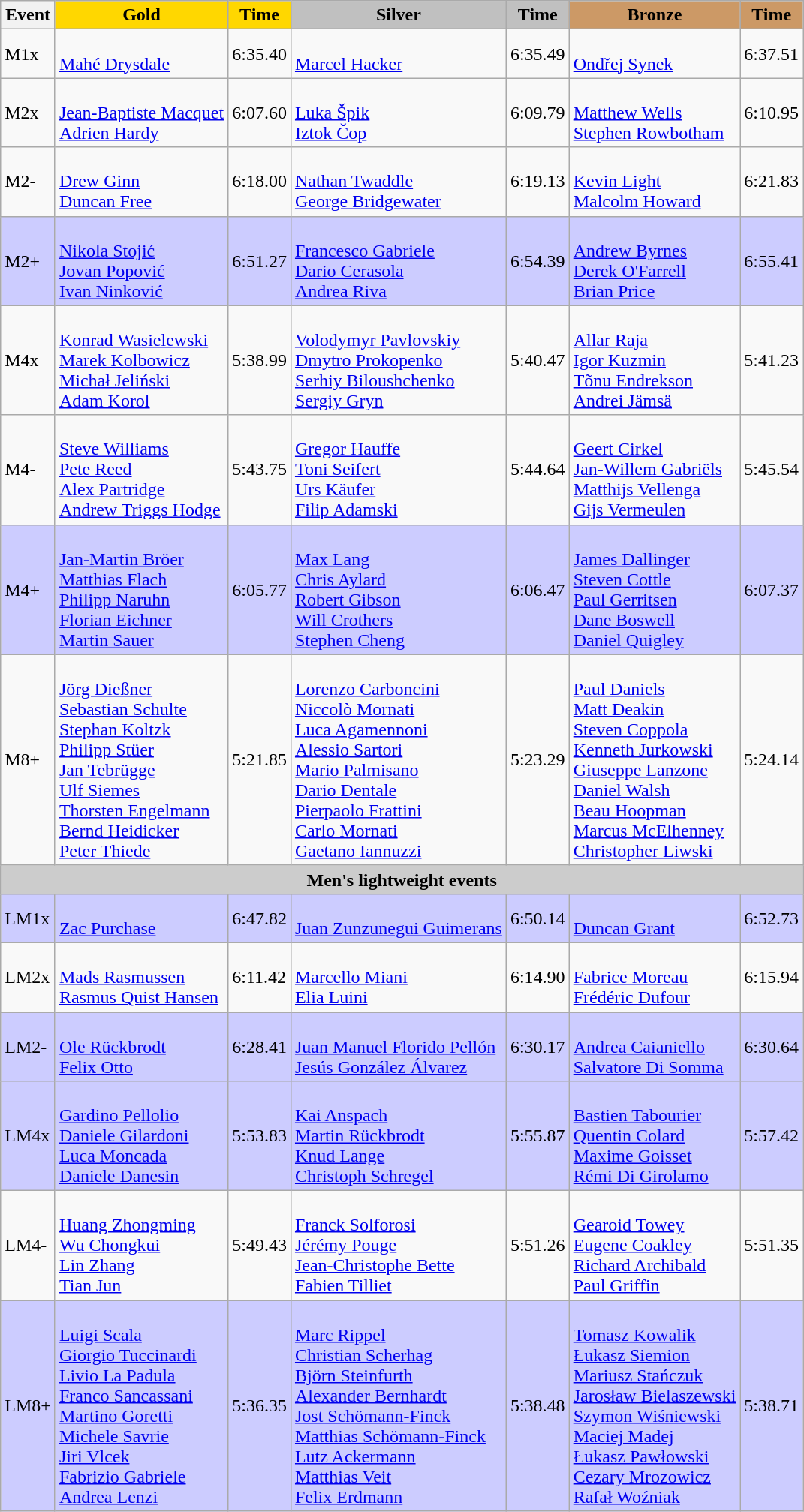<table class="wikitable">
<tr>
<th scope="col">Event</th>
<th scope="col" style="background:gold;">Gold</th>
<th scope="col" style="background:gold;">Time</th>
<th scope="col" style="background:silver;">Silver</th>
<th scope="col" style="background:silver;">Time</th>
<th scope="col" style="background:#c96;">Bronze</th>
<th scope="col" style="background:#c96;">Time</th>
</tr>
<tr>
<td>M1x</td>
<td>  <br> <a href='#'>Mahé Drysdale</a></td>
<td>6:35.40</td>
<td> <br><a href='#'>Marcel Hacker</a></td>
<td>6:35.49</td>
<td> <br><a href='#'>Ondřej Synek</a></td>
<td>6:37.51</td>
</tr>
<tr>
<td>M2x</td>
<td> <br> <a href='#'>Jean-Baptiste Macquet</a> <br> <a href='#'>Adrien Hardy</a></td>
<td>6:07.60</td>
<td> <br> <a href='#'>Luka Špik</a> <br> <a href='#'>Iztok Čop</a></td>
<td>6:09.79</td>
<td>   <br> <a href='#'>Matthew Wells</a> <br> <a href='#'>Stephen Rowbotham</a></td>
<td>6:10.95</td>
</tr>
<tr>
<td>M2-</td>
<td> <br><a href='#'>Drew Ginn</a> <br> <a href='#'>Duncan Free</a></td>
<td>6:18.00</td>
<td> <br><a href='#'>Nathan Twaddle</a> <br> <a href='#'>George Bridgewater</a></td>
<td>6:19.13</td>
<td>  <br> <a href='#'>Kevin Light</a> <br> <a href='#'>Malcolm Howard</a></td>
<td>6:21.83</td>
</tr>
<tr bgcolor=ccccff>
<td>M2+</td>
<td> <br><a href='#'>Nikola Stojić</a><br> <a href='#'>Jovan Popović</a> <br> <a href='#'>Ivan Ninković</a></td>
<td>6:51.27</td>
<td>  <br> <a href='#'>Francesco Gabriele</a><br> <a href='#'>Dario Cerasola</a> <br> <a href='#'>Andrea Riva</a></td>
<td>6:54.39</td>
<td>  <br> <a href='#'>Andrew Byrnes</a><br> <a href='#'>Derek O'Farrell</a> <br> <a href='#'>Brian Price</a></td>
<td>6:55.41</td>
</tr>
<tr>
<td>M4x</td>
<td> <br><a href='#'>Konrad Wasielewski</a><br> <a href='#'>Marek Kolbowicz</a><br> <a href='#'>Michał Jeliński</a> <br> <a href='#'>Adam Korol</a></td>
<td>5:38.99</td>
<td>  <br> <a href='#'>Volodymyr Pavlovskiy</a><br> <a href='#'>Dmytro Prokopenko</a><br> <a href='#'>Serhiy Biloushchenko</a> <br> <a href='#'>Sergiy Gryn</a></td>
<td>5:40.47</td>
<td>  <br> <a href='#'>Allar Raja</a><br> <a href='#'>Igor Kuzmin</a><br> <a href='#'>Tõnu Endrekson</a> <br> <a href='#'>Andrei Jämsä</a></td>
<td>5:41.23</td>
</tr>
<tr>
<td>M4-</td>
<td>  <br><a href='#'>Steve Williams</a><br> <a href='#'>Pete Reed</a><br> <a href='#'>Alex Partridge</a> <br> <a href='#'>Andrew Triggs Hodge</a></td>
<td>5:43.75</td>
<td>  <br> <a href='#'>Gregor Hauffe</a><br> <a href='#'>Toni Seifert</a><br> <a href='#'>Urs Käufer</a> <br> <a href='#'>Filip Adamski</a></td>
<td>5:44.64</td>
<td>  <br> <a href='#'>Geert Cirkel</a><br> <a href='#'>Jan-Willem Gabriëls</a><br> <a href='#'>Matthijs Vellenga</a> <br> <a href='#'>Gijs Vermeulen</a></td>
<td>5:45.54</td>
</tr>
<tr bgcolor=ccccff>
<td>M4+</td>
<td>  <br> <a href='#'>Jan-Martin Bröer</a><br> <a href='#'>Matthias Flach</a><br> <a href='#'>Philipp Naruhn</a><br> <a href='#'>Florian Eichner</a> <br> <a href='#'>Martin Sauer</a></td>
<td>6:05.77</td>
<td>  <br> <a href='#'>Max Lang</a><br> <a href='#'>Chris Aylard</a><br> <a href='#'>Robert Gibson</a><br> <a href='#'>Will Crothers</a> <br> <a href='#'>Stephen Cheng</a></td>
<td>6:06.47</td>
<td>  <br> <a href='#'>James Dallinger</a><br> <a href='#'>Steven Cottle</a><br> <a href='#'>Paul Gerritsen</a><br> <a href='#'>Dane Boswell</a> <br> <a href='#'>Daniel Quigley</a></td>
<td>6:07.37</td>
</tr>
<tr>
<td>M8+</td>
<td>  <br> <a href='#'>Jörg Dießner</a><br> <a href='#'>Sebastian Schulte</a><br> <a href='#'>Stephan Koltzk</a><br> <a href='#'>Philipp Stüer</a><br> <a href='#'>Jan Tebrügge</a><br> <a href='#'>Ulf Siemes</a><br> <a href='#'>Thorsten Engelmann</a><br> <a href='#'>Bernd Heidicker</a> <br> <a href='#'>Peter Thiede</a></td>
<td>5:21.85</td>
<td>  <br> <a href='#'>Lorenzo Carboncini</a><br> <a href='#'>Niccolò Mornati</a><br> <a href='#'>Luca Agamennoni</a><br> <a href='#'>Alessio Sartori</a><br> <a href='#'>Mario Palmisano</a><br> <a href='#'>Dario Dentale</a><br> <a href='#'>Pierpaolo Frattini</a><br> <a href='#'>Carlo Mornati</a> <br> <a href='#'>Gaetano Iannuzzi</a></td>
<td>5:23.29</td>
<td>  <br><a href='#'>Paul Daniels</a><br> <a href='#'>Matt Deakin</a><br> <a href='#'>Steven Coppola</a><br> <a href='#'>Kenneth Jurkowski</a><br> <a href='#'>Giuseppe Lanzone</a><br> <a href='#'>Daniel Walsh</a><br> <a href='#'>Beau Hoopman</a><br> <a href='#'>Marcus McElhenney</a> <br> <a href='#'>Christopher Liwski</a></td>
<td>5:24.14</td>
</tr>
<tr>
<th colspan="7" style="background-color:#CCC;">Men's lightweight events</th>
</tr>
<tr bgcolor=ccccff>
<td>LM1x</td>
<td>  <br><a href='#'>Zac Purchase</a></td>
<td>6:47.82</td>
<td>  <br><a href='#'>Juan Zunzunegui Guimerans</a></td>
<td>6:50.14</td>
<td> <br><a href='#'>Duncan Grant</a></td>
<td>6:52.73</td>
</tr>
<tr>
<td>LM2x</td>
<td>  <br> <a href='#'>Mads Rasmussen</a> <br> <a href='#'>Rasmus Quist Hansen</a></td>
<td>6:11.42</td>
<td>  <br> <a href='#'>Marcello Miani</a> <br> <a href='#'>Elia Luini</a></td>
<td>6:14.90</td>
<td>  <br> <a href='#'>Fabrice Moreau</a> <br> <a href='#'>Frédéric Dufour</a></td>
<td>6:15.94</td>
</tr>
<tr bgcolor=ccccff>
<td>LM2-</td>
<td> <br> <a href='#'>Ole Rückbrodt</a> <br> <a href='#'>Felix Otto</a></td>
<td>6:28.41</td>
<td> <br> <a href='#'>Juan Manuel Florido Pellón</a> <br> <a href='#'>Jesús González Álvarez</a></td>
<td>6:30.17</td>
<td> <br> <a href='#'>Andrea Caianiello</a> <br> <a href='#'>Salvatore Di Somma</a></td>
<td>6:30.64</td>
</tr>
<tr bgcolor=ccccff>
<td>LM4x</td>
<td> <br><a href='#'>Gardino Pellolio</a><br> <a href='#'>Daniele Gilardoni</a><br> <a href='#'>Luca Moncada</a> <br> <a href='#'>Daniele Danesin</a></td>
<td>5:53.83</td>
<td>  <br> <a href='#'>Kai Anspach</a><br> <a href='#'>Martin Rückbrodt</a><br> <a href='#'>Knud Lange</a> <br> <a href='#'>Christoph Schregel</a></td>
<td>5:55.87</td>
<td>  <br> <a href='#'>Bastien Tabourier</a><br> <a href='#'>Quentin Colard</a><br> <a href='#'>Maxime Goisset</a> <br> <a href='#'>Rémi Di Girolamo</a></td>
<td>5:57.42</td>
</tr>
<tr>
<td>LM4-</td>
<td>  <br><a href='#'>Huang Zhongming</a><br> <a href='#'>Wu Chongkui</a><br> <a href='#'>Lin Zhang</a> <br> <a href='#'>Tian Jun</a></td>
<td>5:49.43</td>
<td>  <br><a href='#'>Franck Solforosi</a><br> <a href='#'>Jérémy Pouge</a><br> <a href='#'>Jean-Christophe Bette</a> <br> <a href='#'>Fabien Tilliet</a></td>
<td>5:51.26</td>
<td>  <br> <a href='#'>Gearoid Towey</a><br> <a href='#'>Eugene Coakley</a><br> <a href='#'>Richard Archibald</a> <br> <a href='#'>Paul Griffin</a></td>
<td>5:51.35</td>
</tr>
<tr bgcolor=ccccff>
<td>LM8+</td>
<td><strong></strong> <br> <a href='#'>Luigi Scala</a> <br> <a href='#'>Giorgio Tuccinardi</a> <br> <a href='#'>Livio La Padula</a> <br> <a href='#'>Franco Sancassani</a> <br> <a href='#'>Martino Goretti</a> <br> <a href='#'>Michele Savrie</a> <br> <a href='#'>Jiri Vlcek</a> <br> <a href='#'>Fabrizio Gabriele</a> <br> <a href='#'>Andrea Lenzi</a></td>
<td>5:36.35</td>
<td><strong></strong> <br> <a href='#'>Marc Rippel</a> <br> <a href='#'>Christian Scherhag</a> <br> <a href='#'>Björn Steinfurth</a> <br> <a href='#'>Alexander Bernhardt</a> <br> <a href='#'>Jost Schömann-Finck</a> <br> <a href='#'>Matthias Schömann-Finck</a> <br> <a href='#'>Lutz Ackermann</a> <br> <a href='#'>Matthias Veit</a> <br> <a href='#'>Felix Erdmann</a></td>
<td>5:38.48</td>
<td><strong></strong> <br> <a href='#'>Tomasz Kowalik</a> <br> <a href='#'>Łukasz Siemion</a> <br> <a href='#'>Mariusz Stańczuk</a> <br> <a href='#'>Jarosław Bielaszewski</a> <br> <a href='#'>Szymon Wiśniewski</a> <br> <a href='#'>Maciej Madej</a> <br> <a href='#'>Łukasz Pawłowski</a> <br> <a href='#'>Cezary Mrozowicz</a> <br> <a href='#'>Rafał Woźniak</a></td>
<td>5:38.71</td>
</tr>
</table>
